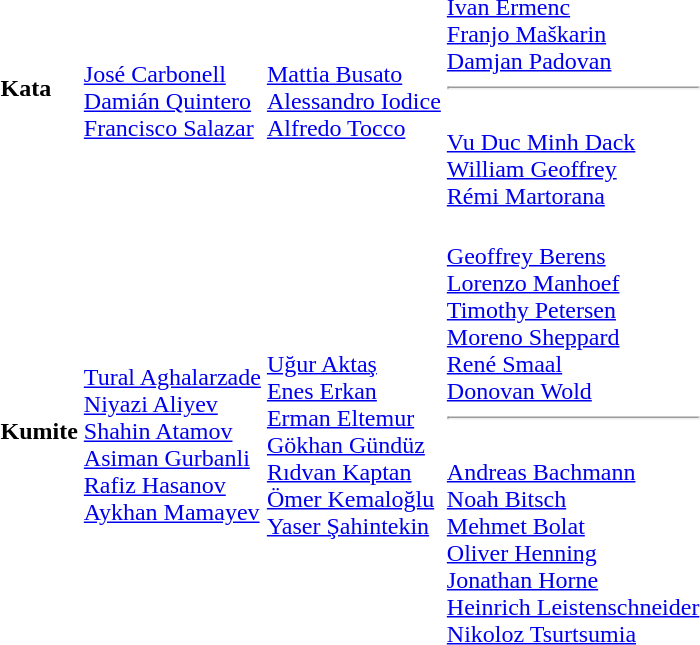<table>
<tr>
<td><strong>Kata</strong></td>
<td><br><a href='#'>José Carbonell</a><br><a href='#'>Damián Quintero</a><br><a href='#'>Francisco Salazar</a></td>
<td><br><a href='#'>Mattia Busato</a><br><a href='#'>Alessandro Iodice</a><br><a href='#'>Alfredo Tocco</a></td>
<td><br><a href='#'>Ivan Ermenc</a><br><a href='#'>Franjo Maškarin</a><br><a href='#'>Damjan Padovan</a><hr><br><a href='#'>Vu Duc Minh Dack</a><br><a href='#'>William Geoffrey</a><br><a href='#'>Rémi Martorana</a></td>
</tr>
<tr>
<td><strong>Kumite</strong></td>
<td><br><a href='#'>Tural Aghalarzade</a><br><a href='#'>Niyazi Aliyev</a><br><a href='#'>Shahin Atamov</a><br><a href='#'>Asiman Gurbanli</a><br><a href='#'>Rafiz Hasanov</a><br><a href='#'>Aykhan Mamayev</a></td>
<td><br><a href='#'>Uğur Aktaş</a><br><a href='#'>Enes Erkan</a><br><a href='#'>Erman Eltemur</a><br><a href='#'>Gökhan Gündüz</a><br><a href='#'>Rıdvan Kaptan</a><br><a href='#'>Ömer Kemaloğlu</a><br><a href='#'>Yaser Şahintekin</a></td>
<td><br><a href='#'>Geoffrey Berens</a><br><a href='#'>Lorenzo Manhoef</a><br><a href='#'>Timothy Petersen</a><br><a href='#'>Moreno Sheppard</a><br><a href='#'>René Smaal</a><br><a href='#'>Donovan Wold</a><hr><br><a href='#'>Andreas Bachmann</a><br><a href='#'>Noah Bitsch</a><br><a href='#'>Mehmet Bolat</a><br><a href='#'>Oliver Henning</a><br><a href='#'>Jonathan Horne</a><br><a href='#'>Heinrich Leistenschneider</a><br><a href='#'>Nikoloz Tsurtsumia</a></td>
</tr>
</table>
